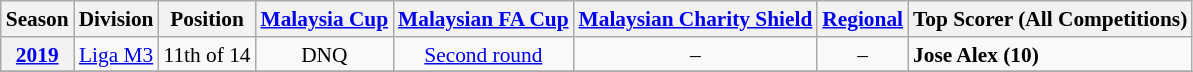<table class="wikitable" style="font-size:89%;">
<tr>
<th>Season</th>
<th>Division</th>
<th>Position</th>
<th><a href='#'>Malaysia Cup</a></th>
<th><a href='#'>Malaysian FA Cup</a></th>
<th><a href='#'>Malaysian Charity Shield</a></th>
<th><a href='#'>Regional</a></th>
<th>Top Scorer (All Competitions)</th>
</tr>
<tr>
<th style="text-align:center;"><a href='#'>2019</a></th>
<td style="text-align:center;"><a href='#'>Liga M3</a></td>
<td style="text-align:center;">11th of 14</td>
<td style="text-align:center;">DNQ</td>
<td style="text-align:center;"><a href='#'>Second round</a></td>
<td style="text-align:center;">–</td>
<td style="text-align:center;">–</td>
<td><strong> Jose Alex (10)</strong></td>
</tr>
<tr>
</tr>
</table>
